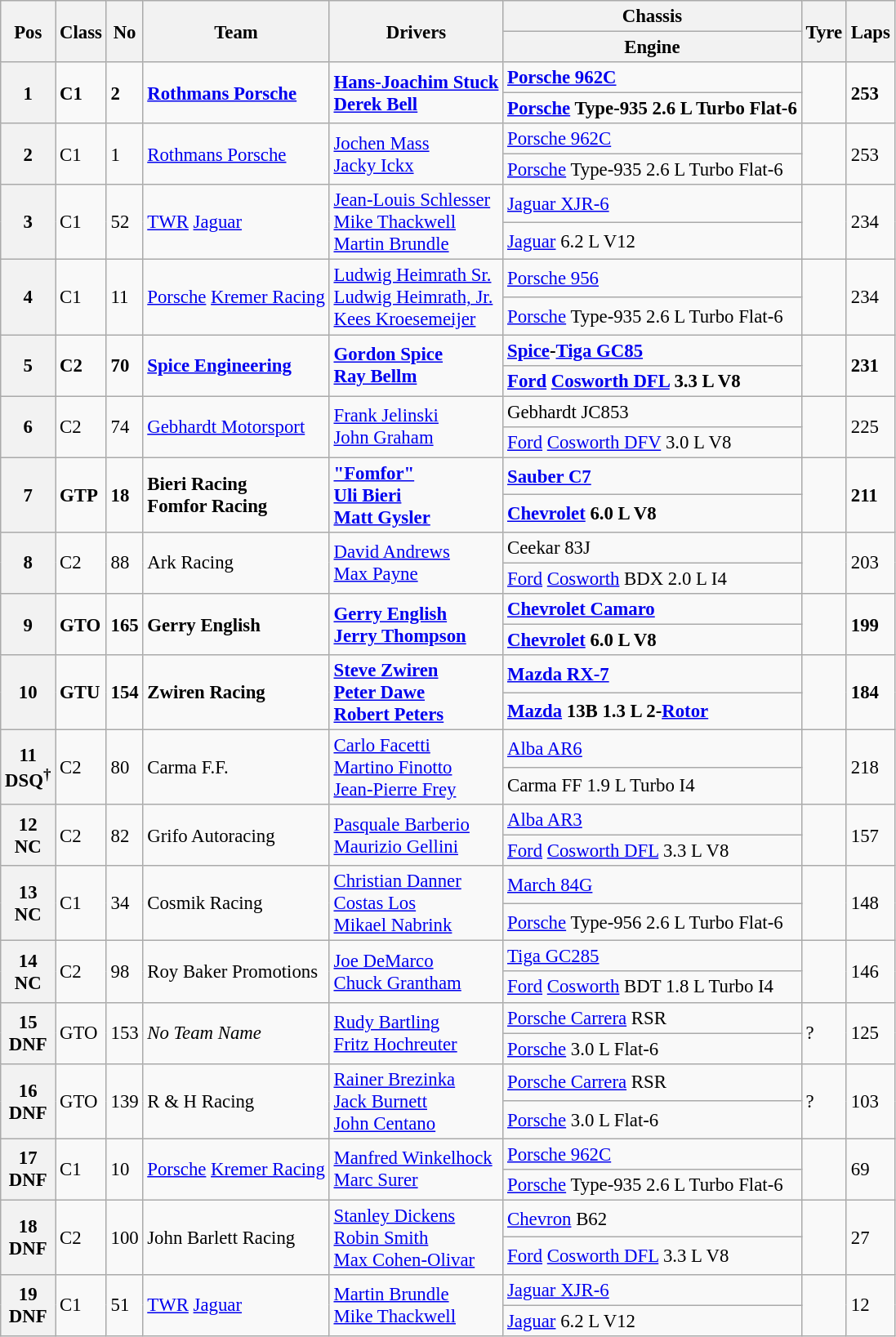<table class="wikitable" style="font-size: 95%;">
<tr>
<th rowspan=2>Pos</th>
<th rowspan=2>Class</th>
<th rowspan=2>No</th>
<th rowspan=2>Team</th>
<th rowspan=2>Drivers</th>
<th>Chassis</th>
<th rowspan=2>Tyre</th>
<th rowspan=2>Laps</th>
</tr>
<tr>
<th>Engine</th>
</tr>
<tr style="font-weight:bold">
<th rowspan=2>1</th>
<td rowspan=2>C1</td>
<td rowspan=2>2</td>
<td rowspan=2> <a href='#'>Rothmans Porsche</a></td>
<td rowspan=2> <a href='#'>Hans-Joachim Stuck</a><br> <a href='#'>Derek Bell</a></td>
<td><a href='#'>Porsche 962C</a></td>
<td rowspan=2></td>
<td rowspan=2>253</td>
</tr>
<tr style="font-weight:bold">
<td><a href='#'>Porsche</a> Type-935 2.6 L Turbo Flat-6</td>
</tr>
<tr>
<th rowspan=2>2</th>
<td rowspan=2>C1</td>
<td rowspan=2>1</td>
<td rowspan=2> <a href='#'>Rothmans Porsche</a></td>
<td rowspan=2> <a href='#'>Jochen Mass</a><br> <a href='#'>Jacky Ickx</a></td>
<td><a href='#'>Porsche 962C</a></td>
<td rowspan=2></td>
<td rowspan=2>253</td>
</tr>
<tr>
<td><a href='#'>Porsche</a> Type-935 2.6 L Turbo Flat-6</td>
</tr>
<tr>
<th rowspan=2>3</th>
<td rowspan=2>C1</td>
<td rowspan=2>52</td>
<td rowspan=2> <a href='#'>TWR</a> <a href='#'>Jaguar</a></td>
<td rowspan=2> <a href='#'>Jean-Louis Schlesser</a><br> <a href='#'>Mike Thackwell</a><br> <a href='#'>Martin Brundle</a></td>
<td><a href='#'>Jaguar XJR-6</a></td>
<td rowspan=2></td>
<td rowspan=2>234</td>
</tr>
<tr>
<td><a href='#'>Jaguar</a> 6.2 L V12</td>
</tr>
<tr>
<th rowspan=2>4</th>
<td rowspan=2>C1</td>
<td rowspan=2>11</td>
<td rowspan=2> <a href='#'>Porsche</a> <a href='#'>Kremer Racing</a></td>
<td rowspan=2> <a href='#'>Ludwig Heimrath Sr.</a><br> <a href='#'>Ludwig Heimrath, Jr.</a><br> <a href='#'>Kees Kroesemeijer</a></td>
<td><a href='#'>Porsche 956</a></td>
<td rowspan=2></td>
<td rowspan=2>234</td>
</tr>
<tr>
<td><a href='#'>Porsche</a> Type-935 2.6 L Turbo Flat-6</td>
</tr>
<tr style="font-weight:bold">
<th rowspan=2>5</th>
<td rowspan=2>C2</td>
<td rowspan=2>70</td>
<td rowspan=2> <a href='#'>Spice Engineering</a></td>
<td rowspan=2> <a href='#'>Gordon Spice</a><br> <a href='#'>Ray Bellm</a></td>
<td><a href='#'>Spice</a>-<a href='#'>Tiga GC85</a></td>
<td rowspan=2></td>
<td rowspan=2>231</td>
</tr>
<tr style="font-weight:bold">
<td><a href='#'>Ford</a> <a href='#'>Cosworth DFL</a> 3.3 L V8</td>
</tr>
<tr>
<th rowspan=2>6</th>
<td rowspan=2>C2</td>
<td rowspan=2>74</td>
<td rowspan=2> <a href='#'>Gebhardt Motorsport</a></td>
<td rowspan=2> <a href='#'>Frank Jelinski</a><br> <a href='#'>John Graham</a></td>
<td>Gebhardt JC853</td>
<td rowspan=2></td>
<td rowspan=2>225</td>
</tr>
<tr>
<td><a href='#'>Ford</a> <a href='#'>Cosworth DFV</a> 3.0 L V8</td>
</tr>
<tr style="font-weight:bold">
<th rowspan=2>7</th>
<td rowspan=2>GTP</td>
<td rowspan=2>18</td>
<td rowspan=2> Bieri Racing<br> Fomfor Racing</td>
<td rowspan=2> <a href='#'>"Fomfor"</a><br> <a href='#'>Uli Bieri</a><br> <a href='#'>Matt Gysler</a></td>
<td><a href='#'>Sauber C7</a></td>
<td rowspan=2></td>
<td rowspan=2>211</td>
</tr>
<tr style="font-weight:bold">
<td><a href='#'>Chevrolet</a> 6.0 L V8</td>
</tr>
<tr>
<th rowspan=2>8</th>
<td rowspan=2>C2</td>
<td rowspan=2>88</td>
<td rowspan=2> Ark Racing</td>
<td rowspan=2> <a href='#'>David Andrews</a><br> <a href='#'>Max Payne</a></td>
<td>Ceekar 83J</td>
<td rowspan=2></td>
<td rowspan=2>203</td>
</tr>
<tr>
<td><a href='#'>Ford</a> <a href='#'>Cosworth</a> BDX 2.0 L I4</td>
</tr>
<tr style="font-weight:bold">
<th rowspan=2>9</th>
<td rowspan=2>GTO</td>
<td rowspan=2>165</td>
<td rowspan=2> Gerry English</td>
<td rowspan=2> <a href='#'>Gerry English</a><br> <a href='#'>Jerry Thompson</a></td>
<td><a href='#'>Chevrolet Camaro</a></td>
<td rowspan=2></td>
<td rowspan=2>199</td>
</tr>
<tr style="font-weight:bold">
<td><a href='#'>Chevrolet</a> 6.0 L V8</td>
</tr>
<tr style="font-weight:bold">
<th rowspan=2>10</th>
<td rowspan=2>GTU</td>
<td rowspan=2>154</td>
<td rowspan=2> Zwiren Racing</td>
<td rowspan=2> <a href='#'>Steve Zwiren</a><br> <a href='#'>Peter Dawe</a><br> <a href='#'>Robert Peters</a></td>
<td><a href='#'>Mazda RX-7</a></td>
<td rowspan=2></td>
<td rowspan=2>184</td>
</tr>
<tr style="font-weight:bold">
<td><a href='#'>Mazda</a> 13B 1.3 L 2-<a href='#'>Rotor</a></td>
</tr>
<tr>
<th rowspan=2>11<br>DSQ<sup>†</sup></th>
<td rowspan=2>C2</td>
<td rowspan=2>80</td>
<td rowspan=2> Carma F.F.</td>
<td rowspan=2> <a href='#'>Carlo Facetti</a><br> <a href='#'>Martino Finotto</a><br> <a href='#'>Jean-Pierre Frey</a></td>
<td><a href='#'>Alba AR6</a></td>
<td rowspan=2></td>
<td rowspan=2>218</td>
</tr>
<tr>
<td>Carma FF 1.9 L Turbo I4</td>
</tr>
<tr>
<th rowspan=2>12<br>NC</th>
<td rowspan=2>C2</td>
<td rowspan=2>82</td>
<td rowspan=2> Grifo Autoracing</td>
<td rowspan=2> <a href='#'>Pasquale Barberio</a><br> <a href='#'>Maurizio Gellini</a></td>
<td><a href='#'>Alba AR3</a></td>
<td rowspan=2></td>
<td rowspan=2>157</td>
</tr>
<tr>
<td><a href='#'>Ford</a> <a href='#'>Cosworth DFL</a> 3.3 L V8</td>
</tr>
<tr>
<th rowspan=2>13<br>NC</th>
<td rowspan=2>C1</td>
<td rowspan=2>34</td>
<td rowspan=2> Cosmik Racing</td>
<td rowspan=2> <a href='#'>Christian Danner</a><br> <a href='#'>Costas Los</a><br> <a href='#'>Mikael Nabrink</a></td>
<td><a href='#'>March 84G</a></td>
<td rowspan=2></td>
<td rowspan=2>148</td>
</tr>
<tr>
<td><a href='#'>Porsche</a> Type-956 2.6 L Turbo Flat-6</td>
</tr>
<tr>
<th rowspan=2>14<br>NC</th>
<td rowspan=2>C2</td>
<td rowspan=2>98</td>
<td rowspan=2> Roy Baker Promotions</td>
<td rowspan=2> <a href='#'>Joe DeMarco</a><br> <a href='#'>Chuck Grantham</a></td>
<td><a href='#'>Tiga GC285</a></td>
<td rowspan=2></td>
<td rowspan=2>146</td>
</tr>
<tr>
<td><a href='#'>Ford</a> <a href='#'>Cosworth</a> BDT 1.8 L Turbo I4</td>
</tr>
<tr>
<th rowspan=2>15<br>DNF</th>
<td rowspan=2>GTO</td>
<td rowspan=2>153</td>
<td rowspan=2> <em>No Team Name</em></td>
<td rowspan=2> <a href='#'>Rudy Bartling</a><br> <a href='#'>Fritz Hochreuter</a></td>
<td><a href='#'>Porsche Carrera</a> RSR</td>
<td rowspan=2>?</td>
<td rowspan=2>125</td>
</tr>
<tr>
<td><a href='#'>Porsche</a> 3.0 L Flat-6</td>
</tr>
<tr>
<th rowspan=2>16<br>DNF</th>
<td rowspan=2>GTO</td>
<td rowspan=2>139</td>
<td rowspan=2> R & H Racing</td>
<td rowspan=2> <a href='#'>Rainer Brezinka</a><br> <a href='#'>Jack Burnett</a><br> <a href='#'>John Centano</a></td>
<td><a href='#'>Porsche Carrera</a> RSR</td>
<td rowspan=2>?</td>
<td rowspan=2>103</td>
</tr>
<tr>
<td><a href='#'>Porsche</a> 3.0 L Flat-6</td>
</tr>
<tr>
<th rowspan=2>17<br>DNF</th>
<td rowspan=2>C1</td>
<td rowspan=2>10</td>
<td rowspan=2> <a href='#'>Porsche</a> <a href='#'>Kremer Racing</a></td>
<td rowspan=2> <a href='#'>Manfred Winkelhock</a><br> <a href='#'>Marc Surer</a></td>
<td><a href='#'>Porsche 962C</a></td>
<td rowspan=2></td>
<td rowspan=2>69</td>
</tr>
<tr>
<td><a href='#'>Porsche</a> Type-935 2.6 L Turbo Flat-6</td>
</tr>
<tr>
<th rowspan=2>18<br>DNF</th>
<td rowspan=2>C2</td>
<td rowspan=2>100</td>
<td rowspan=2> John Barlett Racing</td>
<td rowspan=2> <a href='#'>Stanley Dickens</a><br> <a href='#'>Robin Smith</a><br> <a href='#'>Max Cohen-Olivar</a></td>
<td><a href='#'>Chevron</a> B62</td>
<td rowspan=2></td>
<td rowspan=2>27</td>
</tr>
<tr>
<td><a href='#'>Ford</a> <a href='#'>Cosworth DFL</a> 3.3 L V8</td>
</tr>
<tr>
<th rowspan=2>19<br>DNF</th>
<td rowspan=2>C1</td>
<td rowspan=2>51</td>
<td rowspan=2> <a href='#'>TWR</a> <a href='#'>Jaguar</a></td>
<td rowspan=2> <a href='#'>Martin Brundle</a><br> <a href='#'>Mike Thackwell</a></td>
<td><a href='#'>Jaguar XJR-6</a></td>
<td rowspan=2></td>
<td rowspan=2>12</td>
</tr>
<tr>
<td><a href='#'>Jaguar</a> 6.2 L V12</td>
</tr>
</table>
